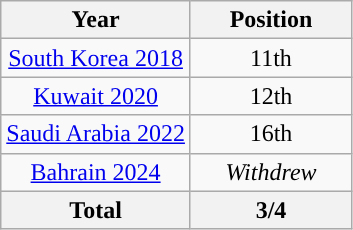<table class="wikitable" style="text-align: center;">
<tr>
<th>Year</th>
<th width="100">Position</th>
</tr>
<tr>
<td style="border:"><a href='#'>South Korea 2018</a></td>
<td>11th</td>
</tr>
<tr>
<td style="border:"><a href='#'>Kuwait 2020</a></td>
<td>12th</td>
</tr>
<tr>
<td style="border:"><a href='#'>Saudi Arabia 2022</a></td>
<td>16th</td>
</tr>
<tr>
<td style="border:"><a href='#'>Bahrain 2024</a></td>
<td><em>Withdrew</em></td>
</tr>
<tr>
<th>Total</th>
<th>3/4</th>
</tr>
</table>
